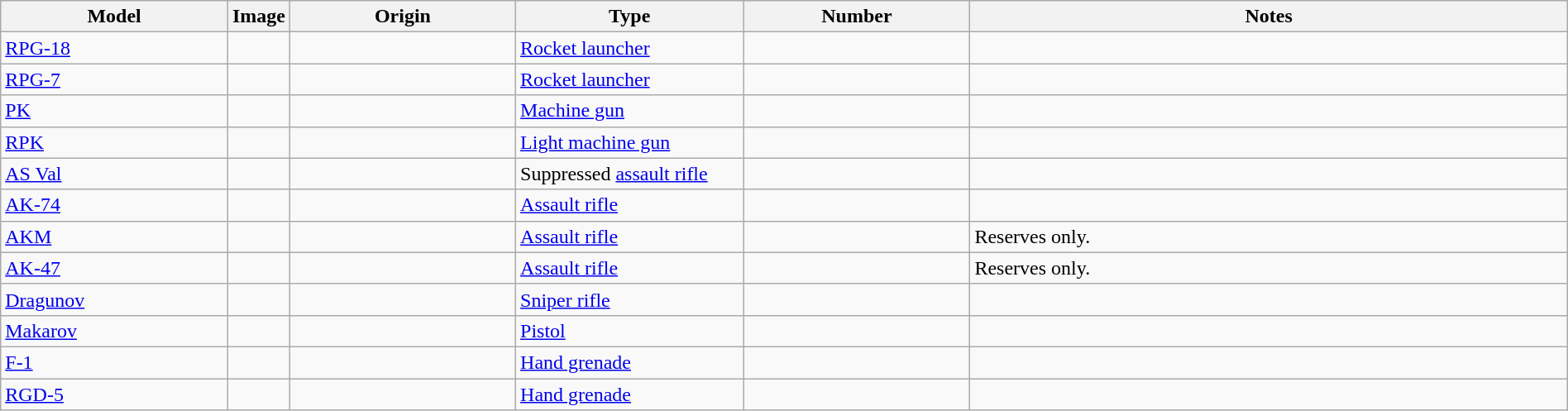<table class="wikitable" style="width:100%;">
<tr>
<th style="width:15%;">Model</th>
<th style="width:0;">Image</th>
<th style="width:15%;">Origin</th>
<th style="width:15%;">Type</th>
<th style="width:15%;">Number</th>
<th style="width:40%;">Notes</th>
</tr>
<tr>
<td><a href='#'>RPG-18</a></td>
<td></td>
<td></td>
<td><a href='#'>Rocket launcher</a></td>
<td></td>
<td></td>
</tr>
<tr>
<td><a href='#'>RPG-7</a></td>
<td></td>
<td></td>
<td><a href='#'>Rocket launcher</a></td>
<td></td>
<td></td>
</tr>
<tr>
<td><a href='#'>PK</a></td>
<td></td>
<td></td>
<td><a href='#'>Machine gun</a></td>
<td></td>
<td></td>
</tr>
<tr>
<td><a href='#'>RPK</a></td>
<td></td>
<td></td>
<td><a href='#'>Light machine gun</a></td>
<td></td>
<td></td>
</tr>
<tr>
<td><a href='#'>AS Val</a></td>
<td></td>
<td></td>
<td>Suppressed <a href='#'>assault rifle</a></td>
<td></td>
<td></td>
</tr>
<tr>
<td><a href='#'>AK-74</a></td>
<td></td>
<td></td>
<td><a href='#'>Assault rifle</a></td>
<td></td>
<td></td>
</tr>
<tr>
<td><a href='#'>AKM</a></td>
<td></td>
<td></td>
<td><a href='#'>Assault rifle</a></td>
<td></td>
<td>Reserves only.</td>
</tr>
<tr>
<td><a href='#'>AK-47</a></td>
<td></td>
<td></td>
<td><a href='#'>Assault rifle</a></td>
<td></td>
<td>Reserves only.</td>
</tr>
<tr>
<td><a href='#'>Dragunov</a></td>
<td></td>
<td></td>
<td><a href='#'>Sniper rifle</a></td>
<td></td>
<td></td>
</tr>
<tr>
<td><a href='#'>Makarov</a></td>
<td></td>
<td></td>
<td><a href='#'>Pistol</a></td>
<td></td>
<td></td>
</tr>
<tr>
<td><a href='#'>F-1</a></td>
<td></td>
<td></td>
<td><a href='#'>Hand grenade</a></td>
<td></td>
<td></td>
</tr>
<tr>
<td><a href='#'>RGD-5</a></td>
<td></td>
<td></td>
<td><a href='#'>Hand grenade</a></td>
<td></td>
<td></td>
</tr>
</table>
